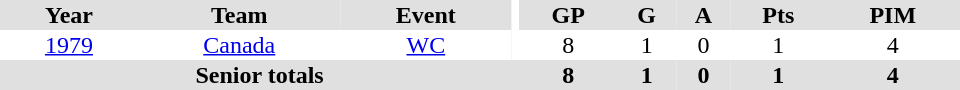<table border="0" cellpadding="1" cellspacing="0" ID="Table3" style="text-align:center; width:40em">
<tr bgcolor="#e0e0e0">
<th>Year</th>
<th>Team</th>
<th>Event</th>
<th rowspan="102" bgcolor="#ffffff"></th>
<th>GP</th>
<th>G</th>
<th>A</th>
<th>Pts</th>
<th>PIM</th>
</tr>
<tr>
<td><a href='#'>1979</a></td>
<td><a href='#'>Canada</a></td>
<td><a href='#'>WC</a></td>
<td>8</td>
<td>1</td>
<td>0</td>
<td>1</td>
<td>4</td>
</tr>
<tr bgcolor="#e0e0e0">
<th colspan="4">Senior totals</th>
<th>8</th>
<th>1</th>
<th>0</th>
<th>1</th>
<th>4</th>
</tr>
</table>
